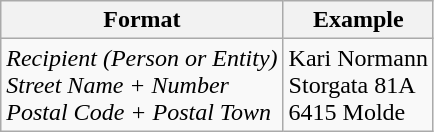<table class="wikitable">
<tr>
<th>Format</th>
<th>Example</th>
</tr>
<tr>
<td><em>Recipient (Person or Entity)</em><br><em>Street Name + Number</em><br><em>Postal Code + Postal Town</em><br></td>
<td>Kari Normann<br>Storgata 81A<br>6415 Molde</td>
</tr>
</table>
